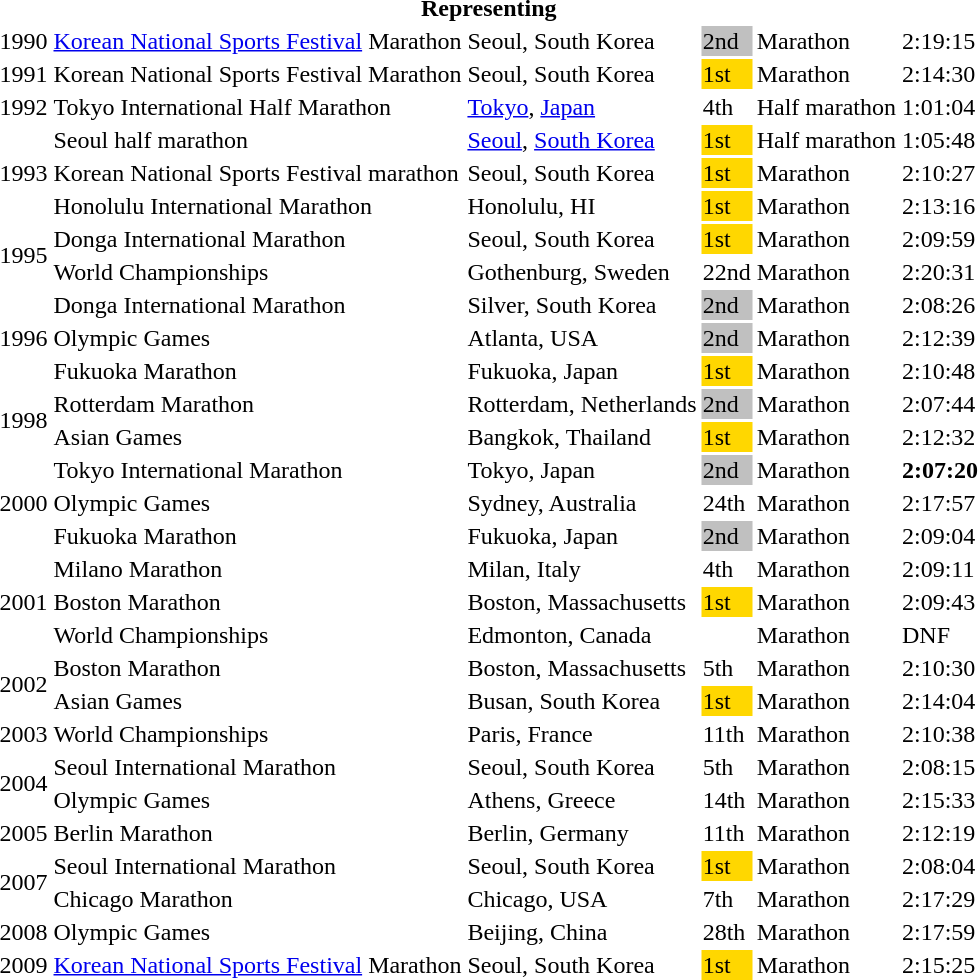<table>
<tr>
<th colspan="6">Representing </th>
</tr>
<tr>
<td rowspan=1>1990</td>
<td><a href='#'>Korean National Sports Festival</a> Marathon</td>
<td>Seoul, South Korea</td>
<td bgcolor="silver">2nd</td>
<td>Marathon</td>
<td>2:19:15</td>
</tr>
<tr>
<td rowspan=1>1991</td>
<td>Korean National Sports Festival Marathon</td>
<td>Seoul, South Korea</td>
<td bgcolor="gold">1st</td>
<td>Marathon</td>
<td>2:14:30</td>
</tr>
<tr>
<td rowspan=1>1992</td>
<td>Tokyo International Half Marathon</td>
<td><a href='#'>Tokyo</a>, <a href='#'>Japan</a></td>
<td bgcolor="white">4th</td>
<td>Half marathon</td>
<td>1:01:04</td>
</tr>
<tr>
<td rowspan=3>1993</td>
<td>Seoul half marathon</td>
<td><a href='#'>Seoul</a>, <a href='#'>South Korea</a></td>
<td bgcolor="gold">1st</td>
<td>Half marathon</td>
<td>1:05:48</td>
</tr>
<tr>
<td>Korean National Sports Festival marathon</td>
<td>Seoul, South Korea</td>
<td bgcolor="gold">1st</td>
<td>Marathon</td>
<td>2:10:27</td>
</tr>
<tr>
<td>Honolulu International Marathon</td>
<td>Honolulu, HI</td>
<td bgcolor="gold">1st</td>
<td>Marathon</td>
<td>2:13:16</td>
</tr>
<tr>
<td rowspan=2>1995</td>
<td>Donga International Marathon</td>
<td>Seoul, South Korea</td>
<td bgcolor="gold">1st</td>
<td>Marathon</td>
<td>2:09:59</td>
</tr>
<tr>
<td>World Championships</td>
<td>Gothenburg, Sweden</td>
<td bgcolor="">22nd</td>
<td>Marathon</td>
<td>2:20:31</td>
</tr>
<tr>
<td rowspan=3>1996</td>
<td>Donga International Marathon</td>
<td>Silver, South Korea</td>
<td bgcolor="silver">2nd</td>
<td>Marathon</td>
<td>2:08:26</td>
</tr>
<tr>
<td>Olympic Games</td>
<td>Atlanta, USA</td>
<td bgcolor="silver">2nd</td>
<td>Marathon</td>
<td>2:12:39</td>
</tr>
<tr>
<td>Fukuoka Marathon</td>
<td>Fukuoka, Japan</td>
<td bgcolor="gold">1st</td>
<td>Marathon</td>
<td>2:10:48</td>
</tr>
<tr>
<td rowspan=2>1998</td>
<td>Rotterdam Marathon</td>
<td>Rotterdam, Netherlands</td>
<td bgcolor="silver">2nd</td>
<td>Marathon</td>
<td>2:07:44</td>
</tr>
<tr>
<td>Asian Games</td>
<td>Bangkok, Thailand</td>
<td bgcolor="gold">1st</td>
<td>Marathon</td>
<td>2:12:32</td>
</tr>
<tr>
<td rowspan=3>2000</td>
<td>Tokyo International Marathon</td>
<td>Tokyo, Japan</td>
<td bgcolor="silver">2nd</td>
<td>Marathon</td>
<td><strong>2:07:20</strong></td>
</tr>
<tr>
<td>Olympic Games</td>
<td>Sydney, Australia</td>
<td bgcolor="">24th</td>
<td>Marathon</td>
<td>2:17:57</td>
</tr>
<tr>
<td>Fukuoka Marathon</td>
<td>Fukuoka, Japan</td>
<td bgcolor="silver">2nd</td>
<td>Marathon</td>
<td>2:09:04</td>
</tr>
<tr>
<td rowspan=3>2001</td>
<td>Milano Marathon</td>
<td>Milan, Italy</td>
<td bgcolor="">4th</td>
<td>Marathon</td>
<td>2:09:11</td>
</tr>
<tr>
<td>Boston Marathon</td>
<td>Boston, Massachusetts</td>
<td bgcolor="gold">1st</td>
<td>Marathon</td>
<td>2:09:43</td>
</tr>
<tr>
<td>World Championships</td>
<td>Edmonton, Canada</td>
<td bgcolor=""></td>
<td>Marathon</td>
<td>DNF</td>
</tr>
<tr>
<td rowspan=2>2002</td>
<td>Boston Marathon</td>
<td>Boston, Massachusetts</td>
<td bgcolor="">5th</td>
<td>Marathon</td>
<td>2:10:30</td>
</tr>
<tr>
<td>Asian Games</td>
<td>Busan, South Korea</td>
<td bgcolor="gold">1st</td>
<td>Marathon</td>
<td>2:14:04</td>
</tr>
<tr>
<td rowspan=1>2003</td>
<td>World Championships</td>
<td>Paris, France</td>
<td bgcolor="">11th</td>
<td>Marathon</td>
<td>2:10:38</td>
</tr>
<tr>
<td rowspan=2>2004</td>
<td>Seoul International Marathon</td>
<td>Seoul, South Korea</td>
<td bgcolor="">5th</td>
<td>Marathon</td>
<td>2:08:15</td>
</tr>
<tr>
<td>Olympic Games</td>
<td>Athens, Greece</td>
<td bgcolor="">14th</td>
<td>Marathon</td>
<td>2:15:33</td>
</tr>
<tr>
<td rowspan=1>2005</td>
<td>Berlin Marathon</td>
<td>Berlin, Germany</td>
<td bgcolor="">11th</td>
<td>Marathon</td>
<td>2:12:19</td>
</tr>
<tr>
<td rowspan=2>2007</td>
<td>Seoul International Marathon</td>
<td>Seoul, South Korea</td>
<td bgcolor="gold">1st</td>
<td>Marathon</td>
<td>2:08:04</td>
</tr>
<tr>
<td>Chicago Marathon</td>
<td>Chicago, USA</td>
<td bgcolor="">7th</td>
<td>Marathon</td>
<td>2:17:29</td>
</tr>
<tr>
<td rowspan=1>2008</td>
<td>Olympic Games</td>
<td>Beijing, China</td>
<td bgcolor="">28th</td>
<td>Marathon</td>
<td>2:17:59</td>
</tr>
<tr>
<td rowspan=1>2009</td>
<td><a href='#'>Korean National Sports Festival</a> Marathon</td>
<td>Seoul, South Korea</td>
<td bgcolor="gold">1st</td>
<td>Marathon</td>
<td>2:15:25</td>
</tr>
</table>
